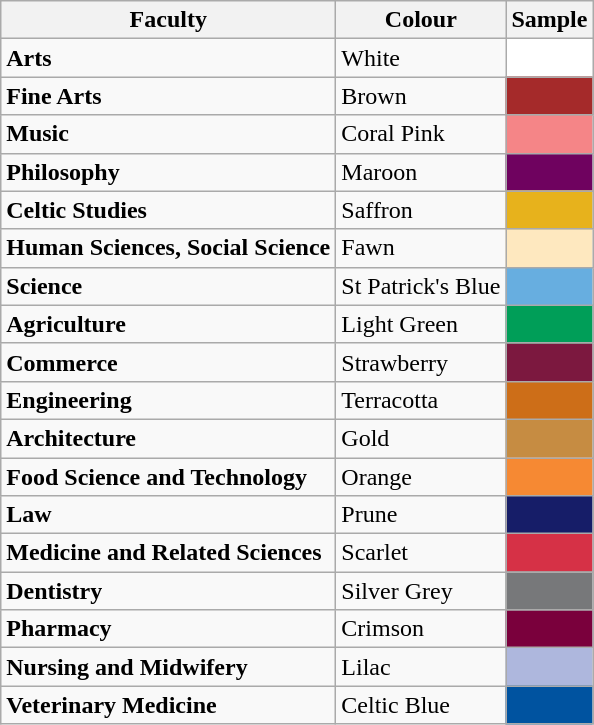<table class="wikitable">
<tr>
<th>Faculty</th>
<th>Colour</th>
<th>Sample</th>
</tr>
<tr>
<td><strong>Arts</strong></td>
<td>White</td>
<td style="background:#FFFFFF;"></td>
</tr>
<tr>
<td><strong>Fine Arts</strong></td>
<td>Brown</td>
<td style="background:#A52A2A;"></td>
</tr>
<tr>
<td><strong>Music</strong></td>
<td>Coral Pink</td>
<td style="background:#F58587;"></td>
</tr>
<tr>
<td><strong>Philosophy</strong></td>
<td>Maroon</td>
<td style="background:#6F025F;"></td>
</tr>
<tr>
<td><strong>Celtic Studies</strong></td>
<td>Saffron</td>
<td style="background:#E7B21C;"></td>
</tr>
<tr>
<td><strong>Human Sciences, Social Science</strong></td>
<td>Fawn</td>
<td style="background:#FEE8BF;"></td>
</tr>
<tr>
<td><strong>Science</strong></td>
<td>St Patrick's Blue</td>
<td style="background:#67AEE0;"></td>
</tr>
<tr>
<td><strong>Agriculture</strong></td>
<td>Light Green</td>
<td style="background:#009E58;"></td>
</tr>
<tr>
<td><strong>Commerce</strong></td>
<td>Strawberry</td>
<td style="background:#7C183F;"></td>
</tr>
<tr>
<td><strong>Engineering</strong></td>
<td>Terracotta</td>
<td style="background:#CD6E18;"></td>
</tr>
<tr>
<td><strong>Architecture</strong></td>
<td>Gold</td>
<td style="background:#C68C42;"></td>
</tr>
<tr>
<td><strong>Food Science and Technology</strong></td>
<td>Orange</td>
<td style="background:#F68933;"></td>
</tr>
<tr>
<td><strong>Law</strong></td>
<td>Prune</td>
<td style="background:#161D68;"></td>
</tr>
<tr>
<td><strong>Medicine and Related Sciences</strong></td>
<td>Scarlet</td>
<td style="background:#D63146;"></td>
</tr>
<tr>
<td><strong>Dentistry</strong></td>
<td>Silver Grey</td>
<td style="background:#77787A;"></td>
</tr>
<tr>
<td><strong>Pharmacy</strong></td>
<td>Crimson</td>
<td style="background:#7A003C;"></td>
</tr>
<tr>
<td><strong>Nursing and Midwifery</strong></td>
<td>Lilac</td>
<td style="background:#AEB7DD;"></td>
</tr>
<tr>
<td><strong>Veterinary Medicine</strong></td>
<td>Celtic Blue</td>
<td style="background:#0053A0;"></td>
</tr>
</table>
